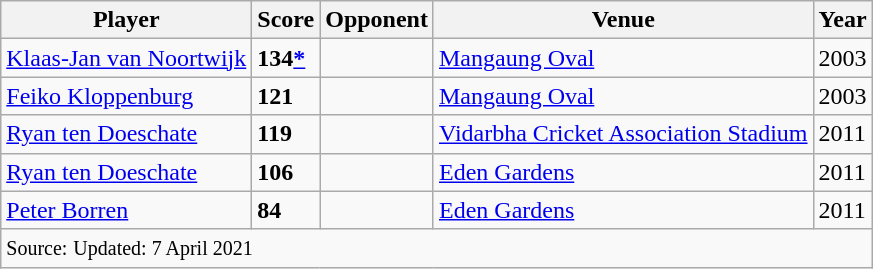<table class="wikitable">
<tr style="text-align: center;">
<th style="text-align: center;" scope="col"><strong>Player</strong></th>
<th style="text-align: center;" scope="col"><strong>Score</strong></th>
<th style="text-align: center;" scope="col"><strong>Opponent</strong></th>
<th style="text-align: center;" scope="col"><strong>Venue</strong></th>
<th style="text-align: center;" scope="col"><strong>Year</strong></th>
</tr>
<tr>
<td><a href='#'>Klaas-Jan van Noortwijk</a></td>
<td><strong>134<a href='#'>*</a></strong></td>
<td></td>
<td><a href='#'>Mangaung Oval</a></td>
<td>2003</td>
</tr>
<tr>
<td><a href='#'>Feiko Kloppenburg</a></td>
<td><strong>121</strong></td>
<td></td>
<td><a href='#'>Mangaung Oval</a></td>
<td>2003</td>
</tr>
<tr>
<td><a href='#'>Ryan ten Doeschate</a></td>
<td><strong>119</strong></td>
<td></td>
<td><a href='#'>Vidarbha Cricket Association Stadium</a></td>
<td>2011</td>
</tr>
<tr>
<td><a href='#'>Ryan ten Doeschate</a></td>
<td><strong>106</strong></td>
<td></td>
<td><a href='#'>Eden Gardens</a></td>
<td>2011</td>
</tr>
<tr>
<td><a href='#'>Peter Borren</a></td>
<td><strong>84</strong></td>
<td></td>
<td><a href='#'>Eden Gardens</a></td>
<td>2011</td>
</tr>
<tr>
<td colspan=5><small>Source:</small> <small>Updated: 7 April 2021</small></td>
</tr>
</table>
